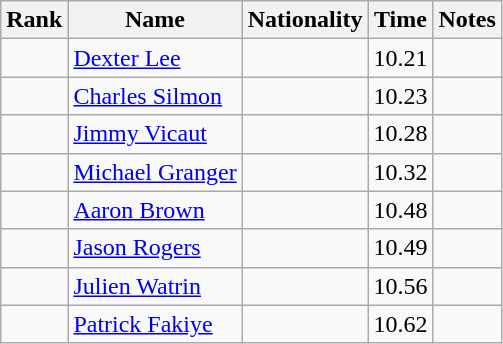<table class="wikitable sortable" style="text-align:center">
<tr>
<th>Rank</th>
<th>Name</th>
<th>Nationality</th>
<th>Time</th>
<th>Notes</th>
</tr>
<tr>
<td></td>
<td align=left><a href='#'>Dexter Lee</a></td>
<td align=left></td>
<td>10.21</td>
<td></td>
</tr>
<tr>
<td></td>
<td align=left><a href='#'>Charles Silmon</a></td>
<td align=left></td>
<td>10.23</td>
<td></td>
</tr>
<tr>
<td></td>
<td align=left><a href='#'>Jimmy Vicaut</a></td>
<td align=left></td>
<td>10.28</td>
<td></td>
</tr>
<tr>
<td></td>
<td align=left><a href='#'>Michael Granger</a></td>
<td align=left></td>
<td>10.32</td>
<td></td>
</tr>
<tr>
<td></td>
<td align=left><a href='#'>Aaron Brown</a></td>
<td align=left></td>
<td>10.48</td>
<td></td>
</tr>
<tr>
<td></td>
<td align=left><a href='#'>Jason Rogers</a></td>
<td align=left></td>
<td>10.49</td>
<td></td>
</tr>
<tr>
<td></td>
<td align=left><a href='#'>Julien Watrin</a></td>
<td align=left></td>
<td>10.56</td>
<td></td>
</tr>
<tr>
<td></td>
<td align=left><a href='#'>Patrick Fakiye</a></td>
<td align=left></td>
<td>10.62</td>
<td></td>
</tr>
</table>
